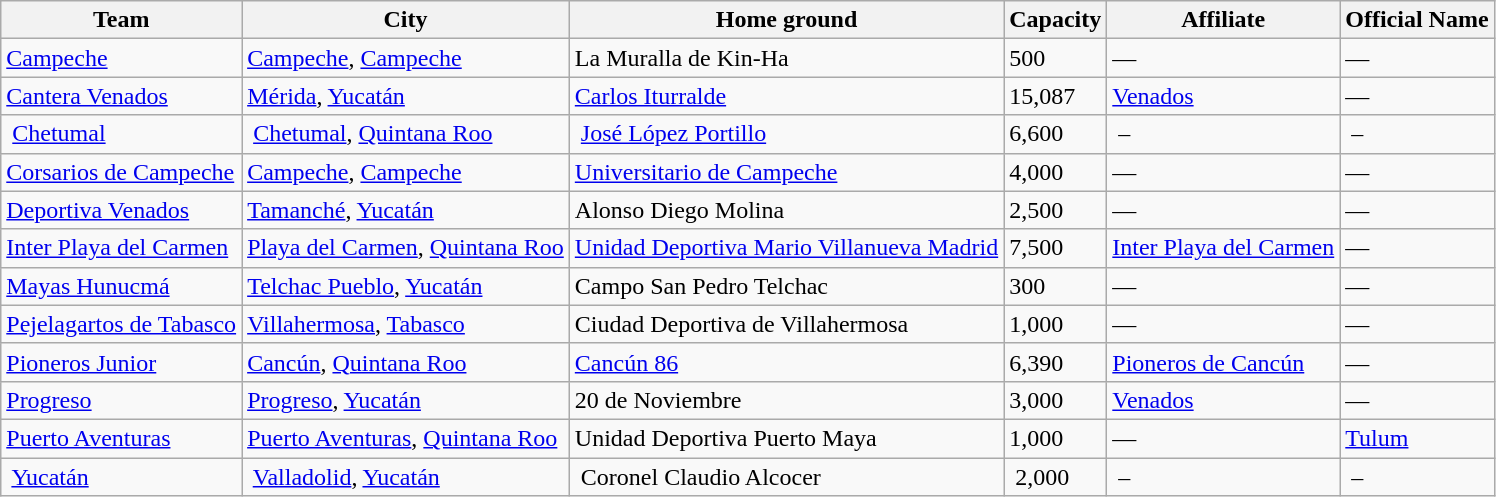<table class="wikitable sortable">
<tr>
<th>Team</th>
<th>City</th>
<th>Home ground</th>
<th>Capacity</th>
<th>Affiliate</th>
<th>Official Name</th>
</tr>
<tr>
<td><a href='#'>Campeche</a></td>
<td><a href='#'>Campeche</a>, <a href='#'>Campeche</a></td>
<td>La Muralla de Kin-Ha</td>
<td>500</td>
<td>—</td>
<td>—</td>
</tr>
<tr>
<td><a href='#'>Cantera Venados</a></td>
<td><a href='#'>Mérida</a>, <a href='#'>Yucatán</a></td>
<td><a href='#'>Carlos Iturralde</a></td>
<td>15,087</td>
<td><a href='#'>Venados</a></td>
<td>—</td>
</tr>
<tr>
<td> <a href='#'>Chetumal</a> </td>
<td> <a href='#'>Chetumal</a>, <a href='#'>Quintana Roo</a> </td>
<td> <a href='#'>José López Portillo</a> </td>
<td>6,600</td>
<td> – </td>
<td> –</td>
</tr>
<tr>
<td><a href='#'>Corsarios de Campeche</a></td>
<td><a href='#'>Campeche</a>, <a href='#'>Campeche</a></td>
<td><a href='#'>Universitario de Campeche</a></td>
<td>4,000</td>
<td>—</td>
<td>—</td>
</tr>
<tr>
<td><a href='#'>Deportiva Venados</a></td>
<td><a href='#'>Tamanché</a>, <a href='#'>Yucatán</a></td>
<td>Alonso Diego Molina</td>
<td>2,500</td>
<td>—</td>
<td>—</td>
</tr>
<tr>
<td><a href='#'>Inter Playa del Carmen</a></td>
<td><a href='#'>Playa del Carmen</a>, <a href='#'>Quintana Roo</a></td>
<td><a href='#'>Unidad Deportiva Mario Villanueva Madrid</a></td>
<td>7,500</td>
<td><a href='#'>Inter Playa del Carmen</a></td>
<td>—</td>
</tr>
<tr>
<td><a href='#'>Mayas Hunucmá</a></td>
<td><a href='#'>Telchac Pueblo</a>, <a href='#'>Yucatán</a></td>
<td>Campo San Pedro Telchac</td>
<td>300</td>
<td>—</td>
<td>—</td>
</tr>
<tr>
<td><a href='#'>Pejelagartos de Tabasco</a></td>
<td><a href='#'>Villahermosa</a>, <a href='#'>Tabasco</a></td>
<td>Ciudad Deportiva de Villahermosa</td>
<td>1,000</td>
<td>—</td>
<td>—</td>
</tr>
<tr>
<td><a href='#'>Pioneros Junior</a></td>
<td><a href='#'>Cancún</a>, <a href='#'>Quintana Roo</a></td>
<td><a href='#'>Cancún 86</a></td>
<td>6,390</td>
<td><a href='#'>Pioneros de Cancún</a></td>
<td>—</td>
</tr>
<tr>
<td><a href='#'>Progreso</a></td>
<td><a href='#'>Progreso</a>, <a href='#'>Yucatán</a></td>
<td>20 de Noviembre</td>
<td>3,000</td>
<td><a href='#'>Venados</a></td>
<td>—</td>
</tr>
<tr>
<td><a href='#'>Puerto Aventuras</a></td>
<td><a href='#'>Puerto Aventuras</a>, <a href='#'>Quintana Roo</a></td>
<td>Unidad Deportiva Puerto Maya</td>
<td>1,000</td>
<td>—</td>
<td><a href='#'>Tulum</a></td>
</tr>
<tr>
<td> <a href='#'>Yucatán</a> </td>
<td> <a href='#'>Valladolid</a>, <a href='#'>Yucatán</a> </td>
<td> Coronel Claudio Alcocer</td>
<td> 2,000</td>
<td> – </td>
<td> –</td>
</tr>
</table>
